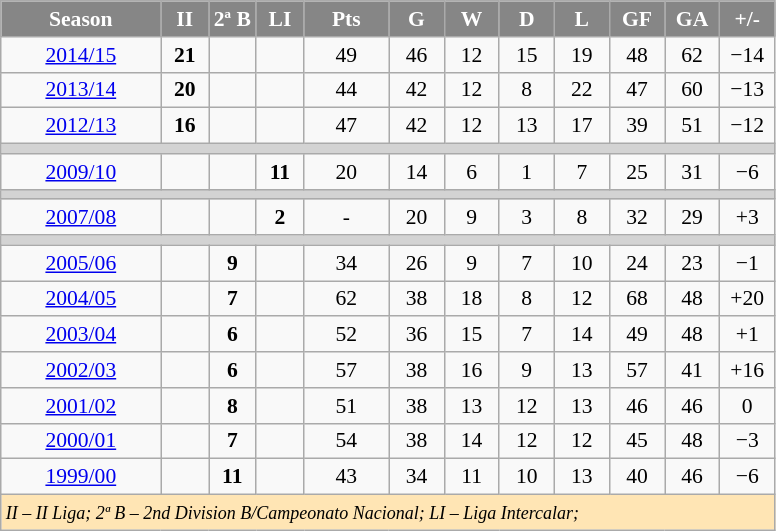<table class="wikitable sortable collapsible collapsed" style="font-size:90%" bgcolor="#f7f8ff" cellpadding="2" cellspacing="2" border="1" style="font-size: 95%; border: gray solid 1px; border-collapse: collapse; text-align:center">
<tr bgcolor="#868686" style="color: #ffffff">
<td width="100" align="center"><strong>Season</strong></td>
<td width="25" align="center"><strong>II</strong></td>
<td width="25" align="center"><strong>2ª B</strong></td>
<td width="25" align="center"><strong>LI</strong></td>
<td width="50" align="center"><strong>Pts</strong></td>
<td width="30" align="center"><strong>G</strong></td>
<td width="30" align="center"><strong>W</strong></td>
<td width="30" align="center"><strong>D</strong></td>
<td width="30" align="center"><strong>L</strong></td>
<td width="30" align="center"><strong>GF</strong></td>
<td width="30" align="center"><strong>GA</strong></td>
<td width="30" align="center"><strong>+/-</strong></td>
</tr>
<tr align=center>
<td><a href='#'>2014/15</a></td>
<td><strong>21</strong></td>
<td></td>
<td></td>
<td>49</td>
<td>46</td>
<td>12</td>
<td>15</td>
<td>19</td>
<td>48</td>
<td>62</td>
<td>−14</td>
</tr>
<tr align=center>
<td><a href='#'>2013/14</a></td>
<td><strong>20</strong></td>
<td></td>
<td></td>
<td>44</td>
<td>42</td>
<td>12</td>
<td>8</td>
<td>22</td>
<td>47</td>
<td>60</td>
<td>−13</td>
</tr>
<tr align=center>
<td><a href='#'>2012/13</a></td>
<td><strong>16</strong></td>
<td></td>
<td></td>
<td>47</td>
<td>42</td>
<td>12</td>
<td>13</td>
<td>17</td>
<td>39</td>
<td>51</td>
<td>−12</td>
</tr>
<tr bgcolor=#D3D3D3>
<td colspan="12"></td>
</tr>
<tr align=center>
<td><a href='#'>2009/10</a></td>
<td></td>
<td></td>
<td><strong>11</strong></td>
<td>20</td>
<td>14</td>
<td>6</td>
<td>1</td>
<td>7</td>
<td>25</td>
<td>31</td>
<td>−6</td>
</tr>
<tr bgcolor=#D3D3D3>
<td colspan="12"></td>
</tr>
<tr align=center>
<td><a href='#'>2007/08</a></td>
<td></td>
<td></td>
<td><strong>2</strong></td>
<td>-</td>
<td>20</td>
<td>9</td>
<td>3</td>
<td>8</td>
<td>32</td>
<td>29</td>
<td>+3</td>
</tr>
<tr bgcolor=#D3D3D3>
<td colspan="12"></td>
</tr>
<tr align=center>
<td><a href='#'>2005/06</a></td>
<td></td>
<td><strong>9</strong></td>
<td></td>
<td>34</td>
<td>26</td>
<td>9</td>
<td>7</td>
<td>10</td>
<td>24</td>
<td>23</td>
<td>−1</td>
</tr>
<tr align=center>
<td><a href='#'>2004/05</a></td>
<td></td>
<td><strong>7</strong></td>
<td></td>
<td>62</td>
<td>38</td>
<td>18</td>
<td>8</td>
<td>12</td>
<td>68</td>
<td>48</td>
<td>+20</td>
</tr>
<tr align=center>
<td><a href='#'>2003/04</a></td>
<td></td>
<td><strong>6</strong></td>
<td></td>
<td>52</td>
<td>36</td>
<td>15</td>
<td>7</td>
<td>14</td>
<td>49</td>
<td>48</td>
<td>+1</td>
</tr>
<tr align=center>
<td><a href='#'>2002/03</a></td>
<td></td>
<td><strong>6</strong></td>
<td></td>
<td>57</td>
<td>38</td>
<td>16</td>
<td>9</td>
<td>13</td>
<td>57</td>
<td>41</td>
<td>+16</td>
</tr>
<tr align=center>
<td><a href='#'>2001/02</a></td>
<td></td>
<td><strong>8</strong></td>
<td></td>
<td>51</td>
<td>38</td>
<td>13</td>
<td>12</td>
<td>13</td>
<td>46</td>
<td>46</td>
<td>0</td>
</tr>
<tr align=center>
<td><a href='#'>2000/01</a></td>
<td></td>
<td><strong>7</strong></td>
<td></td>
<td>54</td>
<td>38</td>
<td>14</td>
<td>12</td>
<td>12</td>
<td>45</td>
<td>48</td>
<td>−3</td>
</tr>
<tr align=center>
<td><a href='#'>1999/00</a></td>
<td></td>
<td><strong>11</strong></td>
<td></td>
<td>43</td>
<td>34</td>
<td>11</td>
<td>10</td>
<td>13</td>
<td>40</td>
<td>46</td>
<td>−6</td>
</tr>
<tr bgcolor=#ffe5b4>
<td colspan="12"><small><em>II – II Liga; 2ª B – 2nd Division B/Campeonato Nacional; LI – Liga Intercalar;</em></small></td>
</tr>
</table>
